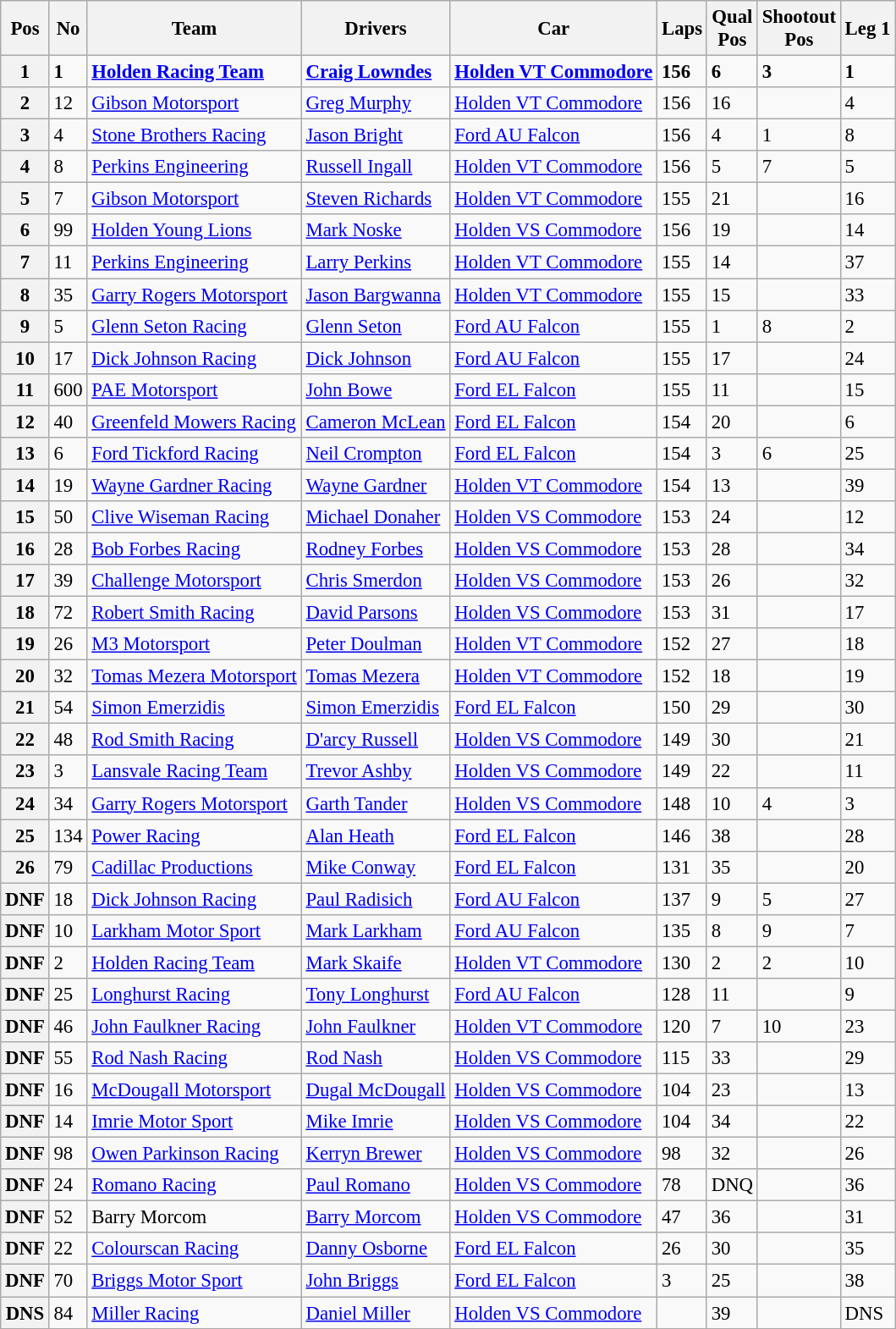<table class="wikitable" style="font-size: 95%;">
<tr>
<th>Pos</th>
<th>No</th>
<th>Team</th>
<th>Drivers</th>
<th>Car</th>
<th>Laps</th>
<th>Qual<br>Pos</th>
<th>Shootout<br>Pos</th>
<th>Leg 1</th>
</tr>
<tr style="font-weight:bold">
<th>1</th>
<td>1</td>
<td><a href='#'>Holden Racing Team</a></td>
<td> <a href='#'>Craig Lowndes</a></td>
<td><a href='#'>Holden VT Commodore</a></td>
<td>156</td>
<td>6</td>
<td>3</td>
<td>1</td>
</tr>
<tr>
<th>2</th>
<td>12</td>
<td><a href='#'>Gibson Motorsport</a></td>
<td> <a href='#'>Greg Murphy</a></td>
<td><a href='#'>Holden VT Commodore</a></td>
<td>156</td>
<td>16</td>
<td></td>
<td>4</td>
</tr>
<tr>
<th>3</th>
<td>4</td>
<td><a href='#'>Stone Brothers Racing</a></td>
<td> <a href='#'>Jason Bright</a></td>
<td><a href='#'>Ford AU Falcon</a></td>
<td>156</td>
<td>4</td>
<td>1</td>
<td>8</td>
</tr>
<tr>
<th>4</th>
<td>8</td>
<td><a href='#'>Perkins Engineering</a></td>
<td> <a href='#'>Russell Ingall</a></td>
<td><a href='#'>Holden VT Commodore</a></td>
<td>156</td>
<td>5</td>
<td>7</td>
<td>5</td>
</tr>
<tr>
<th>5</th>
<td>7</td>
<td><a href='#'>Gibson Motorsport</a></td>
<td> <a href='#'>Steven Richards</a></td>
<td><a href='#'>Holden VT Commodore</a></td>
<td>155</td>
<td>21</td>
<td></td>
<td>16</td>
</tr>
<tr>
<th>6</th>
<td>99</td>
<td><a href='#'>Holden Young Lions</a></td>
<td> <a href='#'>Mark Noske</a></td>
<td><a href='#'>Holden VS Commodore</a></td>
<td>156</td>
<td>19</td>
<td></td>
<td>14</td>
</tr>
<tr>
<th>7</th>
<td>11</td>
<td><a href='#'>Perkins Engineering</a></td>
<td> <a href='#'>Larry Perkins</a></td>
<td><a href='#'>Holden VT Commodore</a></td>
<td>155</td>
<td>14</td>
<td></td>
<td>37</td>
</tr>
<tr>
<th>8</th>
<td>35</td>
<td><a href='#'>Garry Rogers Motorsport</a></td>
<td> <a href='#'>Jason Bargwanna</a></td>
<td><a href='#'>Holden VT Commodore</a></td>
<td>155</td>
<td>15</td>
<td></td>
<td>33</td>
</tr>
<tr>
<th>9</th>
<td>5</td>
<td><a href='#'>Glenn Seton Racing</a></td>
<td> <a href='#'>Glenn Seton</a></td>
<td><a href='#'>Ford AU Falcon</a></td>
<td>155</td>
<td>1</td>
<td>8</td>
<td>2</td>
</tr>
<tr>
<th>10</th>
<td>17</td>
<td><a href='#'>Dick Johnson Racing</a></td>
<td> <a href='#'>Dick Johnson</a></td>
<td><a href='#'>Ford AU Falcon</a></td>
<td>155</td>
<td>17</td>
<td></td>
<td>24</td>
</tr>
<tr>
<th>11</th>
<td>600</td>
<td><a href='#'>PAE Motorsport</a></td>
<td> <a href='#'>John Bowe</a></td>
<td><a href='#'>Ford EL Falcon</a></td>
<td>155</td>
<td>11</td>
<td></td>
<td>15</td>
</tr>
<tr>
<th>12</th>
<td>40</td>
<td><a href='#'>Greenfeld Mowers Racing</a></td>
<td> <a href='#'>Cameron McLean</a></td>
<td><a href='#'>Ford EL Falcon</a></td>
<td>154</td>
<td>20</td>
<td></td>
<td>6</td>
</tr>
<tr>
<th>13</th>
<td>6</td>
<td><a href='#'>Ford Tickford Racing</a></td>
<td> <a href='#'>Neil Crompton</a></td>
<td><a href='#'>Ford EL Falcon</a></td>
<td>154</td>
<td>3</td>
<td>6</td>
<td>25</td>
</tr>
<tr>
<th>14</th>
<td>19</td>
<td><a href='#'>Wayne Gardner Racing</a></td>
<td> <a href='#'>Wayne Gardner</a></td>
<td><a href='#'>Holden VT Commodore</a></td>
<td>154</td>
<td>13</td>
<td></td>
<td>39</td>
</tr>
<tr>
<th>15</th>
<td>50</td>
<td><a href='#'>Clive Wiseman Racing</a></td>
<td> <a href='#'>Michael Donaher</a></td>
<td><a href='#'>Holden VS Commodore</a></td>
<td>153</td>
<td>24</td>
<td></td>
<td>12</td>
</tr>
<tr>
<th>16</th>
<td>28</td>
<td><a href='#'>Bob Forbes Racing</a></td>
<td> <a href='#'>Rodney Forbes</a></td>
<td><a href='#'>Holden VS Commodore</a></td>
<td>153</td>
<td>28</td>
<td></td>
<td>34</td>
</tr>
<tr>
<th>17</th>
<td>39</td>
<td><a href='#'>Challenge Motorsport</a></td>
<td> <a href='#'>Chris Smerdon</a></td>
<td><a href='#'>Holden VS Commodore</a></td>
<td>153</td>
<td>26</td>
<td></td>
<td>32</td>
</tr>
<tr>
<th>18</th>
<td>72</td>
<td><a href='#'>Robert Smith Racing</a></td>
<td> <a href='#'>David Parsons</a></td>
<td><a href='#'>Holden VS Commodore</a></td>
<td>153</td>
<td>31</td>
<td></td>
<td>17</td>
</tr>
<tr>
<th>19</th>
<td>26</td>
<td><a href='#'>M3 Motorsport</a></td>
<td> <a href='#'>Peter Doulman</a></td>
<td><a href='#'>Holden VT Commodore</a></td>
<td>152</td>
<td>27</td>
<td></td>
<td>18</td>
</tr>
<tr>
<th>20</th>
<td>32</td>
<td><a href='#'>Tomas Mezera Motorsport</a></td>
<td> <a href='#'>Tomas Mezera</a></td>
<td><a href='#'>Holden VT Commodore</a></td>
<td>152</td>
<td>18</td>
<td></td>
<td>19</td>
</tr>
<tr>
<th>21</th>
<td>54</td>
<td><a href='#'>Simon Emerzidis</a></td>
<td> <a href='#'>Simon Emerzidis</a></td>
<td><a href='#'>Ford EL Falcon</a></td>
<td>150</td>
<td>29</td>
<td></td>
<td>30</td>
</tr>
<tr>
<th>22</th>
<td>48</td>
<td><a href='#'>Rod Smith Racing</a></td>
<td> <a href='#'>D'arcy Russell</a></td>
<td><a href='#'>Holden VS Commodore</a></td>
<td>149</td>
<td>30</td>
<td></td>
<td>21</td>
</tr>
<tr>
<th>23</th>
<td>3</td>
<td><a href='#'>Lansvale Racing Team</a></td>
<td> <a href='#'>Trevor Ashby</a></td>
<td><a href='#'>Holden VS Commodore</a></td>
<td>149</td>
<td>22</td>
<td></td>
<td>11</td>
</tr>
<tr>
<th>24</th>
<td>34</td>
<td><a href='#'>Garry Rogers Motorsport</a></td>
<td> <a href='#'>Garth Tander</a></td>
<td><a href='#'>Holden VS Commodore</a></td>
<td>148</td>
<td>10</td>
<td>4</td>
<td>3</td>
</tr>
<tr>
<th>25</th>
<td>134</td>
<td><a href='#'>Power Racing</a></td>
<td> <a href='#'>Alan Heath</a></td>
<td><a href='#'>Ford EL Falcon</a></td>
<td>146</td>
<td>38</td>
<td></td>
<td>28</td>
</tr>
<tr>
<th>26</th>
<td>79</td>
<td><a href='#'>Cadillac Productions</a></td>
<td> <a href='#'>Mike Conway</a></td>
<td><a href='#'>Ford EL Falcon</a></td>
<td>131</td>
<td>35</td>
<td></td>
<td>20</td>
</tr>
<tr>
<th>DNF</th>
<td>18</td>
<td><a href='#'>Dick Johnson Racing</a></td>
<td> <a href='#'>Paul Radisich</a></td>
<td><a href='#'>Ford AU Falcon</a></td>
<td>137</td>
<td>9</td>
<td>5</td>
<td>27</td>
</tr>
<tr>
<th>DNF</th>
<td>10</td>
<td><a href='#'>Larkham Motor Sport</a></td>
<td> <a href='#'>Mark Larkham</a></td>
<td><a href='#'>Ford AU Falcon</a></td>
<td>135</td>
<td>8</td>
<td>9</td>
<td>7</td>
</tr>
<tr>
<th>DNF</th>
<td>2</td>
<td><a href='#'>Holden Racing Team</a></td>
<td> <a href='#'>Mark Skaife</a></td>
<td><a href='#'>Holden VT Commodore</a></td>
<td>130</td>
<td>2</td>
<td>2</td>
<td>10</td>
</tr>
<tr>
<th>DNF</th>
<td>25</td>
<td><a href='#'>Longhurst Racing</a></td>
<td> <a href='#'>Tony Longhurst</a></td>
<td><a href='#'>Ford AU Falcon</a></td>
<td>128</td>
<td>11</td>
<td></td>
<td>9</td>
</tr>
<tr>
<th>DNF</th>
<td>46</td>
<td><a href='#'>John Faulkner Racing</a></td>
<td> <a href='#'>John Faulkner</a></td>
<td><a href='#'>Holden VT Commodore</a></td>
<td>120</td>
<td>7</td>
<td>10</td>
<td>23</td>
</tr>
<tr>
<th>DNF</th>
<td>55</td>
<td><a href='#'>Rod Nash Racing</a></td>
<td> <a href='#'>Rod Nash</a></td>
<td><a href='#'>Holden VS Commodore</a></td>
<td>115</td>
<td>33</td>
<td></td>
<td>29</td>
</tr>
<tr>
<th>DNF</th>
<td>16</td>
<td><a href='#'>McDougall Motorsport</a></td>
<td> <a href='#'>Dugal McDougall</a></td>
<td><a href='#'>Holden VS Commodore</a></td>
<td>104</td>
<td>23</td>
<td></td>
<td>13</td>
</tr>
<tr>
<th>DNF</th>
<td>14</td>
<td><a href='#'>Imrie Motor Sport</a></td>
<td> <a href='#'>Mike Imrie</a></td>
<td><a href='#'>Holden VS Commodore</a></td>
<td>104</td>
<td>34</td>
<td></td>
<td>22</td>
</tr>
<tr>
<th>DNF</th>
<td>98</td>
<td><a href='#'>Owen Parkinson Racing</a></td>
<td> <a href='#'>Kerryn Brewer</a></td>
<td><a href='#'>Holden VS Commodore</a></td>
<td>98</td>
<td>32</td>
<td></td>
<td>26</td>
</tr>
<tr>
<th>DNF</th>
<td>24</td>
<td><a href='#'>Romano Racing</a></td>
<td> <a href='#'>Paul Romano</a></td>
<td><a href='#'>Holden VS Commodore</a></td>
<td>78</td>
<td>DNQ</td>
<td></td>
<td>36</td>
</tr>
<tr>
<th>DNF</th>
<td>52</td>
<td>Barry Morcom</td>
<td> <a href='#'>Barry Morcom</a></td>
<td><a href='#'>Holden VS Commodore</a></td>
<td>47</td>
<td>36</td>
<td></td>
<td>31</td>
</tr>
<tr>
<th>DNF</th>
<td>22</td>
<td><a href='#'>Colourscan Racing</a></td>
<td> <a href='#'>Danny Osborne</a></td>
<td><a href='#'>Ford EL Falcon</a></td>
<td>26</td>
<td>30</td>
<td></td>
<td>35</td>
</tr>
<tr>
<th>DNF</th>
<td>70</td>
<td><a href='#'>Briggs Motor Sport</a></td>
<td> <a href='#'>John Briggs</a></td>
<td><a href='#'>Ford EL Falcon</a></td>
<td>3</td>
<td>25</td>
<td></td>
<td>38</td>
</tr>
<tr>
<th>DNS</th>
<td>84</td>
<td><a href='#'>Miller Racing</a></td>
<td> <a href='#'>Daniel Miller</a></td>
<td><a href='#'>Holden VS Commodore</a></td>
<td></td>
<td>39</td>
<td></td>
<td>DNS</td>
</tr>
<tr>
</tr>
</table>
